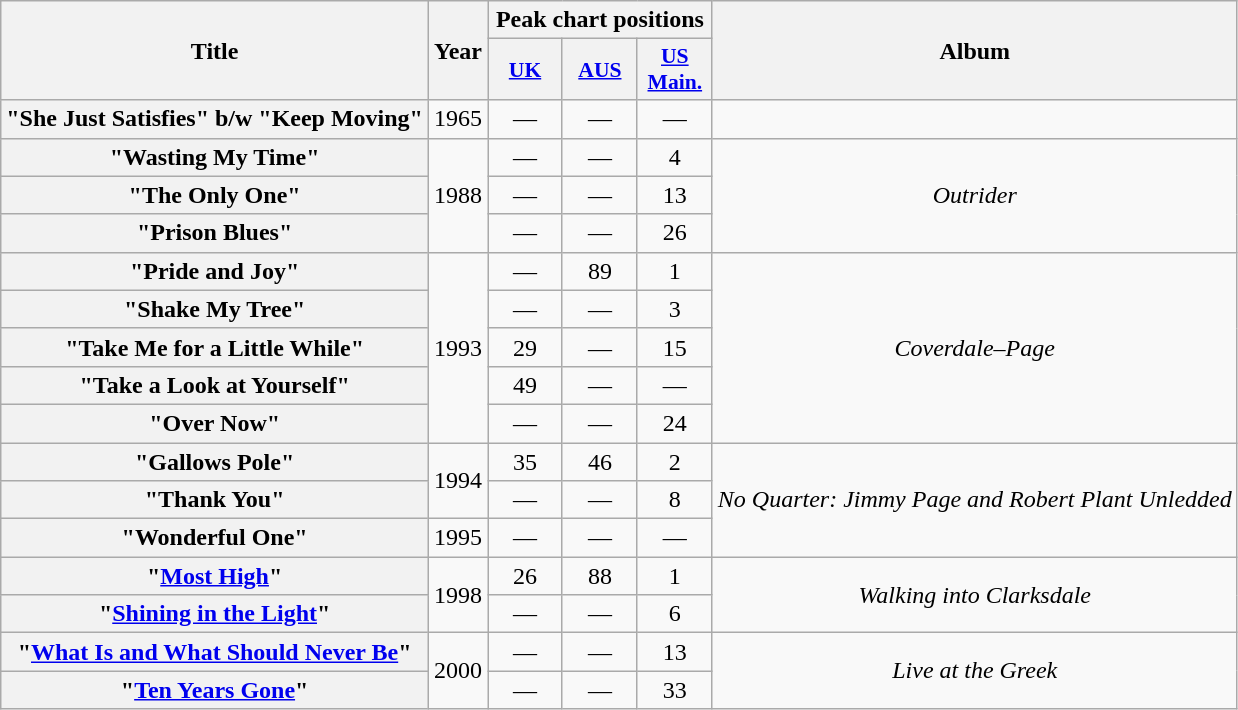<table class="wikitable plainrowheaders" style="text-align:center;">
<tr>
<th scope="col" rowspan="2">Title</th>
<th scope="col" rowspan="2">Year</th>
<th scope="col" colspan="3">Peak chart positions</th>
<th scope="col" rowspan="2">Album</th>
</tr>
<tr>
<th scope="col" style="width:3em;font-size:90%;"><a href='#'>UK</a><br></th>
<th scope="col" style="width:3em;font-size:90%;"><a href='#'>AUS</a><br></th>
<th scope="col" style="width:3em;font-size:90%;"><a href='#'>US<br>Main.</a><br></th>
</tr>
<tr>
<th scope="row">"She Just Satisfies" b/w "Keep Moving"</th>
<td>1965</td>
<td>—</td>
<td>—</td>
<td>—</td>
<td></td>
</tr>
<tr>
<th scope="row">"Wasting My Time"</th>
<td rowspan="3">1988</td>
<td>—</td>
<td>—</td>
<td>4</td>
<td rowspan="3"><em>Outrider</em></td>
</tr>
<tr>
<th scope="row">"The Only One"</th>
<td>—</td>
<td>—</td>
<td>13</td>
</tr>
<tr>
<th scope="row">"Prison Blues"</th>
<td>—</td>
<td>—</td>
<td>26</td>
</tr>
<tr>
<th scope="row">"Pride and Joy"<br></th>
<td rowspan="5">1993</td>
<td>—</td>
<td>89</td>
<td>1</td>
<td rowspan="5"><em>Coverdale–Page</em></td>
</tr>
<tr>
<th scope="row">"Shake My Tree"<br></th>
<td>—</td>
<td>—</td>
<td>3</td>
</tr>
<tr>
<th scope="row">"Take Me for a Little While"<br></th>
<td>29</td>
<td>—</td>
<td>15</td>
</tr>
<tr>
<th scope="row">"Take a Look at Yourself"<br></th>
<td>49</td>
<td>—</td>
<td>—</td>
</tr>
<tr>
<th scope="row">"Over Now"<br></th>
<td>—</td>
<td>—</td>
<td>24</td>
</tr>
<tr>
<th scope="row">"Gallows Pole" <br></th>
<td rowspan="2">1994</td>
<td>35</td>
<td>46</td>
<td>2</td>
<td rowspan="3"><em>No Quarter: Jimmy Page and Robert Plant Unledded</em></td>
</tr>
<tr>
<th scope="row">"Thank You" <br></th>
<td>—</td>
<td>—</td>
<td>8</td>
</tr>
<tr>
<th scope="row">"Wonderful One" <br></th>
<td>1995</td>
<td>—</td>
<td>—</td>
<td>—</td>
</tr>
<tr>
<th scope="row">"<a href='#'>Most High</a>"<br></th>
<td rowspan="2">1998</td>
<td>26</td>
<td>88</td>
<td>1</td>
<td rowspan="2"><em>Walking into Clarksdale</em></td>
</tr>
<tr>
<th scope="row">"<a href='#'>Shining in the Light</a>"<br></th>
<td>—</td>
<td>—</td>
<td>6</td>
</tr>
<tr>
<th scope="row">"<a href='#'>What Is and What Should Never Be</a>"<br></th>
<td rowspan="2">2000</td>
<td>—</td>
<td>—</td>
<td>13</td>
<td rowspan="2"><em>Live at the Greek</em></td>
</tr>
<tr>
<th scope="row">"<a href='#'>Ten Years Gone</a>"<br></th>
<td>—</td>
<td>—</td>
<td>33</td>
</tr>
</table>
